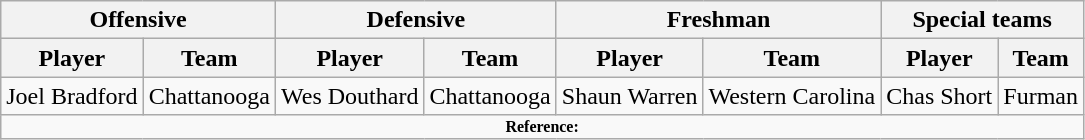<table class="wikitable" border="1">
<tr>
<th colspan="2">Offensive</th>
<th colspan="2">Defensive</th>
<th colspan="2">Freshman</th>
<th colspan="2">Special teams</th>
</tr>
<tr>
<th>Player</th>
<th>Team</th>
<th>Player</th>
<th>Team</th>
<th>Player</th>
<th>Team</th>
<th>Player</th>
<th>Team</th>
</tr>
<tr>
<td>Joel Bradford</td>
<td>Chattanooga</td>
<td>Wes Douthard</td>
<td>Chattanooga</td>
<td>Shaun Warren</td>
<td>Western Carolina</td>
<td>Chas Short</td>
<td>Furman</td>
</tr>
<tr>
<td colspan="8" style="font-size: 8pt" align="center"><strong>Reference:</strong></td>
</tr>
</table>
